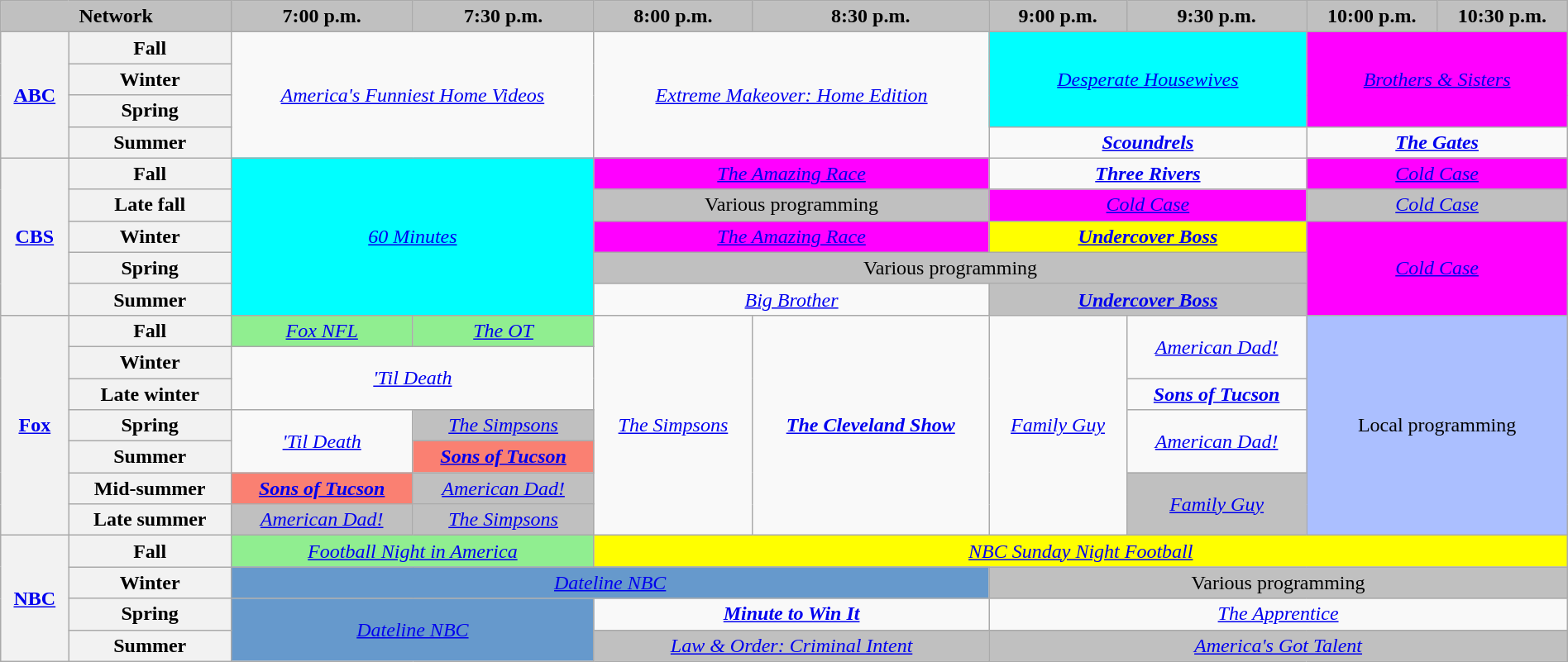<table class="wikitable" style="width:100%;margin-right:0;text-align:center">
<tr>
<th colspan="2" style="background-color:#C0C0C0;text-align:center">Network</th>
<th style="background-color:#C0C0C0;text-align:center">7:00 p.m.</th>
<th style="background-color:#C0C0C0;text-align:center">7:30 p.m.</th>
<th style="background-color:#C0C0C0;text-align:center">8:00 p.m.</th>
<th style="background-color:#C0C0C0;text-align:center">8:30 p.m.</th>
<th style="background-color:#C0C0C0;text-align:center">9:00 p.m.</th>
<th style="background-color:#C0C0C0;text-align:center">9:30 p.m.</th>
<th style="background-color:#C0C0C0;text-align:center">10:00 p.m.</th>
<th style="background-color:#C0C0C0;text-align:center">10:30 p.m.</th>
</tr>
<tr>
<th rowspan="4"><a href='#'>ABC</a></th>
<th>Fall</th>
<td colspan="2" rowspan="4"><em><a href='#'>America's Funniest Home Videos</a></em></td>
<td colspan="2" rowspan="4"><em><a href='#'>Extreme Makeover: Home Edition</a></em></td>
<td style="background:#00FFFF;" colspan="2" rowspan="3"><em><a href='#'>Desperate Housewives</a></em> </td>
<td style="background:#FF00FF;" colspan="2" rowspan="3"><em><a href='#'>Brothers & Sisters</a></em> </td>
</tr>
<tr>
<th>Winter</th>
</tr>
<tr>
<th>Spring</th>
</tr>
<tr>
<th>Summer</th>
<td colspan="2"><strong><em><a href='#'>Scoundrels</a></em></strong></td>
<td colspan="2"><strong><em><a href='#'>The Gates</a></em></strong></td>
</tr>
<tr>
<th rowspan="5"><a href='#'>CBS</a></th>
<th>Fall</th>
<td style="background:#00FFFF;" colspan="2" rowspan="5"><em><a href='#'>60 Minutes</a></em> </td>
<td style="background:#FF00FF;" colspan="2"><em><a href='#'>The Amazing Race</a></em> </td>
<td colspan="2"><strong><em><a href='#'>Three Rivers</a></em></strong></td>
<td style="background:#FF00FF;" colspan="2"><em><a href='#'>Cold Case</a></em> </td>
</tr>
<tr>
<th>Late fall</th>
<td colspan="2" style="background:#C0C0C0;">Various programming</td>
<td style="background:#FF00FF;" colspan="2"><em><a href='#'>Cold Case</a></em> </td>
<td style="background:#C0C0C0;" colspan="2"><em><a href='#'>Cold Case</a></em> </td>
</tr>
<tr>
<th>Winter</th>
<td style="background:#FF00FF;" colspan="2"><em><a href='#'>The Amazing Race</a></em> </td>
<td style="background:#FFFF00;" colspan="2"><strong><em><a href='#'>Undercover Boss</a></em></strong> </td>
<td style="background:#FF00FF;" colspan="2" rowspan="3"><em><a href='#'>Cold Case</a></em> </td>
</tr>
<tr>
<th>Spring</th>
<td colspan="4" style="background:#C0C0C0;">Various programming</td>
</tr>
<tr>
<th>Summer</th>
<td colspan="2"><em><a href='#'>Big Brother</a></em></td>
<td style="background:#C0C0C0;" colspan="2"><strong><em><a href='#'>Undercover Boss</a></em></strong> </td>
</tr>
<tr>
<th rowspan="7"><a href='#'>Fox</a></th>
<th>Fall</th>
<td style="background:lightgreen;"><em><a href='#'>Fox NFL</a></em> </td>
<td style="background:lightgreen;"><em><a href='#'>The OT</a></em></td>
<td rowspan="7"><em><a href='#'>The Simpsons</a></em></td>
<td rowspan="7"><strong><em><a href='#'>The Cleveland Show</a></em></strong></td>
<td rowspan="7"><em><a href='#'>Family Guy</a></em></td>
<td rowspan="2"><em><a href='#'>American Dad!</a></em></td>
<td style="background:#abbfff;" rowspan="7" colspan="2">Local programming</td>
</tr>
<tr>
<th>Winter</th>
<td rowspan="2" colspan="2"><em><a href='#'>'Til Death</a></em></td>
</tr>
<tr>
<th>Late winter</th>
<td><strong><em><a href='#'>Sons of Tucson</a></em></strong></td>
</tr>
<tr>
<th>Spring</th>
<td rowspan="2"><em><a href='#'>'Til Death</a></em></td>
<td style="background:#C0C0C0;"><em><a href='#'>The Simpsons</a></em> </td>
<td rowspan="2"><em><a href='#'>American Dad!</a></em></td>
</tr>
<tr>
<th>Summer</th>
<td style="background:#FA8072;"><strong><em><a href='#'>Sons of Tucson</a></em></strong></td>
</tr>
<tr>
<th>Mid-summer</th>
<td style="background:#FA8072;"><strong><em><a href='#'>Sons of Tucson</a></em></strong></td>
<td style="background:#C0C0C0;"><em><a href='#'>American Dad!</a></em> </td>
<td rowspan="2" style="background:#C0C0C0;"><em><a href='#'>Family Guy</a></em> </td>
</tr>
<tr>
<th>Late summer</th>
<td style="background:#C0C0C0;"><em><a href='#'>American Dad!</a></em> </td>
<td style="background:#C0C0C0;"><em><a href='#'>The Simpsons</a></em> </td>
</tr>
<tr>
<th rowspan="4"><a href='#'>NBC</a></th>
<th>Fall</th>
<td colspan="2" style="background:lightgreen;"><em><a href='#'>Football Night in America</a></em></td>
<td colspan="6" style="background:#FFFF00;"><em><a href='#'>NBC Sunday Night Football</a></em>   </td>
</tr>
<tr>
<th>Winter</th>
<td style="background:#6699CC;" colspan="4"><em><a href='#'>Dateline NBC</a></em></td>
<td colspan="4" style="background:#C0C0C0;">Various programming</td>
</tr>
<tr>
<th>Spring</th>
<td style="background:#6699CC" colspan="2" rowspan="2"><em><a href='#'>Dateline NBC</a></em></td>
<td colspan="2"><strong><em><a href='#'>Minute to Win It</a></em></strong></td>
<td colspan="4"><em><a href='#'>The Apprentice</a></em></td>
</tr>
<tr>
<th>Summer</th>
<td colspan="2" style="background:#C0C0C0;"><em><a href='#'>Law & Order: Criminal Intent</a></em> </td>
<td colspan="4" style="background:#C0C0C0;"><em><a href='#'>America's Got Talent</a></em> </td>
</tr>
</table>
